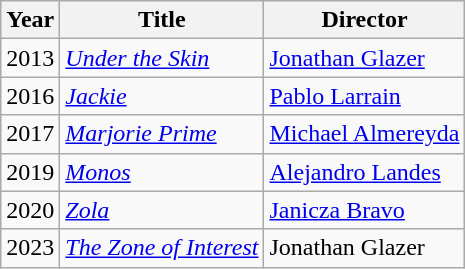<table class="wikitable">
<tr>
<th>Year</th>
<th>Title</th>
<th>Director</th>
</tr>
<tr>
<td>2013</td>
<td><em><a href='#'>Under the Skin</a></em></td>
<td><a href='#'>Jonathan Glazer</a></td>
</tr>
<tr>
<td>2016</td>
<td><em><a href='#'>Jackie</a></em></td>
<td><a href='#'>Pablo Larrain</a></td>
</tr>
<tr>
<td>2017</td>
<td><em><a href='#'>Marjorie Prime</a></em></td>
<td><a href='#'>Michael Almereyda</a></td>
</tr>
<tr>
<td>2019</td>
<td><em><a href='#'>Monos</a></em></td>
<td><a href='#'>Alejandro Landes</a></td>
</tr>
<tr>
<td>2020</td>
<td><em><a href='#'>Zola</a></em></td>
<td><a href='#'>Janicza Bravo</a></td>
</tr>
<tr>
<td>2023</td>
<td><em><a href='#'>The Zone of Interest</a></em></td>
<td>Jonathan Glazer</td>
</tr>
</table>
